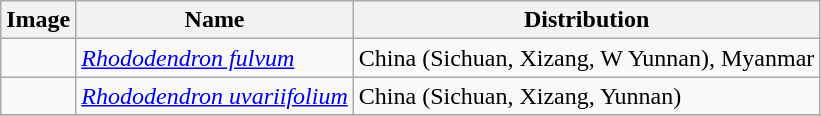<table class="wikitable collapsible">
<tr>
<th>Image</th>
<th>Name</th>
<th>Distribution</th>
</tr>
<tr>
<td></td>
<td><em><a href='#'>Rhododendron fulvum</a></em> </td>
<td>China (Sichuan, Xizang, W Yunnan), Myanmar</td>
</tr>
<tr>
<td></td>
<td><em><a href='#'>Rhododendron uvariifolium</a></em> </td>
<td>China (Sichuan, Xizang, Yunnan)</td>
</tr>
<tr>
</tr>
</table>
